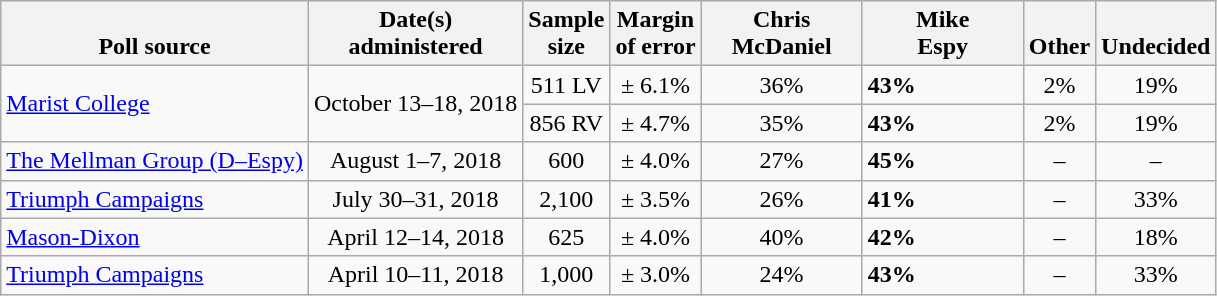<table class="wikitable">
<tr valign=bottom>
<th>Poll source</th>
<th>Date(s)<br>administered</th>
<th>Sample<br>size</th>
<th>Margin<br>of error</th>
<th style="width:100px;">Chris<br>McDaniel</th>
<th style="width:100px;">Mike<br>Espy</th>
<th>Other</th>
<th>Undecided</th>
</tr>
<tr>
<td rowspan=2><a href='#'>Marist College</a></td>
<td rowspan=2 align=center>October 13–18, 2018</td>
<td align=center>511 LV</td>
<td align=center>± 6.1%</td>
<td align=center>36%</td>
<td><strong>43%</strong></td>
<td align=center>2%</td>
<td align=center>19%</td>
</tr>
<tr>
<td align=center>856 RV</td>
<td align=center>± 4.7%</td>
<td align=center>35%</td>
<td><strong>43%</strong></td>
<td align=center>2%</td>
<td align=center>19%</td>
</tr>
<tr>
<td><a href='#'>The Mellman Group (D–Espy)</a></td>
<td align=center>August 1–7, 2018</td>
<td align=center>600</td>
<td align=center>± 4.0%</td>
<td align=center>27%</td>
<td><strong>45%</strong></td>
<td align=center>–</td>
<td align=center>–</td>
</tr>
<tr>
<td><a href='#'>Triumph Campaigns</a></td>
<td align=center>July 30–31, 2018</td>
<td align=center>2,100</td>
<td align=center>± 3.5%</td>
<td align=center>26%</td>
<td><strong>41%</strong></td>
<td align=center>–</td>
<td align=center>33%</td>
</tr>
<tr>
<td><a href='#'>Mason-Dixon</a></td>
<td align=center>April 12–14, 2018</td>
<td align=center>625</td>
<td align=center>± 4.0%</td>
<td align=center>40%</td>
<td><strong>42%</strong></td>
<td align=center>–</td>
<td align=center>18%</td>
</tr>
<tr>
<td><a href='#'>Triumph Campaigns</a></td>
<td align=center>April 10–11, 2018</td>
<td align=center>1,000</td>
<td align=center>± 3.0%</td>
<td align=center>24%</td>
<td><strong>43%</strong></td>
<td align=center>–</td>
<td align=center>33%</td>
</tr>
</table>
